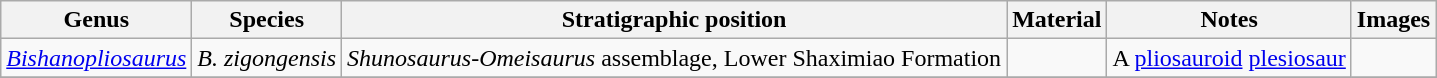<table class = "wikitable">
<tr>
<th>Genus</th>
<th>Species</th>
<th>Stratigraphic position</th>
<th>Material</th>
<th>Notes</th>
<th>Images</th>
</tr>
<tr>
<td><em><a href='#'>Bishanopliosaurus</a></em></td>
<td><em>B. zigongensis</em></td>
<td><em>Shunosaurus</em>-<em>Omeisaurus</em> assemblage, Lower Shaximiao Formation</td>
<td></td>
<td>A <a href='#'>pliosauroid</a> <a href='#'>plesiosaur</a></td>
<td></td>
</tr>
<tr>
</tr>
</table>
